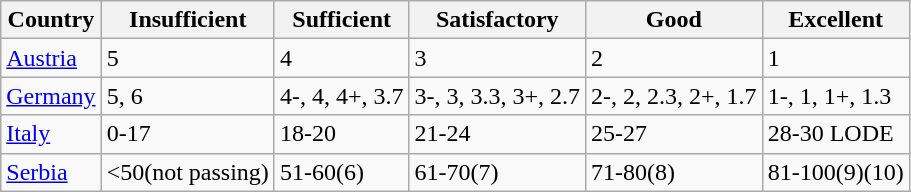<table class="wikitable">
<tr>
<th>Country</th>
<th>Insufficient</th>
<th>Sufficient</th>
<th>Satisfactory</th>
<th>Good</th>
<th>Excellent</th>
</tr>
<tr>
<td><a href='#'>Austria</a></td>
<td>5</td>
<td>4</td>
<td>3</td>
<td>2</td>
<td>1</td>
</tr>
<tr>
<td><a href='#'>Germany</a></td>
<td>5, 6</td>
<td>4-, 4, 4+, 3.7</td>
<td>3-, 3, 3.3, 3+, 2.7</td>
<td>2-, 2, 2.3, 2+, 1.7</td>
<td>1-, 1, 1+, 1.3</td>
</tr>
<tr>
<td><a href='#'>Italy</a></td>
<td>0-17</td>
<td>18-20</td>
<td>21-24</td>
<td>25-27</td>
<td>28-30 LODE</td>
</tr>
<tr>
<td><a href='#'>Serbia</a></td>
<td><50(not passing)</td>
<td>51-60(6)</td>
<td>61-70(7)</td>
<td>71-80(8)</td>
<td>81-100(9)(10)</td>
</tr>
</table>
